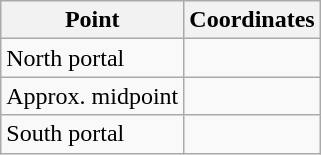<table class="wikitable">
<tr>
<th>Point</th>
<th>Coordinates</th>
</tr>
<tr>
<td>North portal</td>
<td></td>
</tr>
<tr>
<td>Approx. midpoint</td>
<td></td>
</tr>
<tr>
<td>South portal</td>
<td></td>
</tr>
</table>
